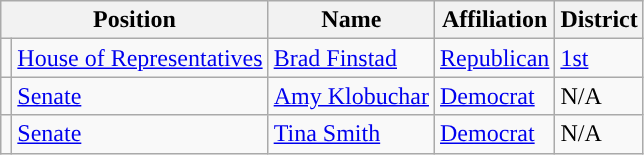<table class="wikitable">
<tr>
<th colspan="2">Position</th>
<th>Name</th>
<th>Affiliation</th>
<th>District</th>
</tr>
<tr>
<td style="background-color:"></td>
<td><a href='#'>House of Representatives</a></td>
<td><a href='#'>Brad Finstad</a></td>
<td><a href='#'>Republican</a></td>
<td><a href='#'>1st</a></td>
</tr>
<tr>
<td style="background-color:"></td>
<td><a href='#'>Senate</a></td>
<td><a href='#'>Amy Klobuchar</a></td>
<td><a href='#'>Democrat</a></td>
<td>N/A</td>
</tr>
<tr>
<td style="background-color:"></td>
<td><a href='#'>Senate</a></td>
<td><a href='#'>Tina Smith</a></td>
<td><a href='#'>Democrat</a></td>
<td>N/A</td>
</tr>
</table>
